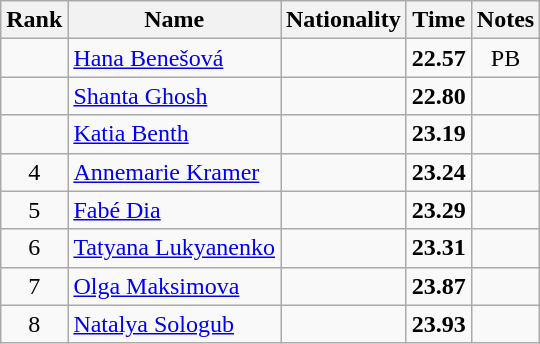<table class="wikitable sortable" style="text-align:center">
<tr>
<th>Rank</th>
<th>Name</th>
<th>Nationality</th>
<th>Time</th>
<th>Notes</th>
</tr>
<tr>
<td></td>
<td align=left><a href='#'>Hana Benešová</a></td>
<td align=left></td>
<td><strong>22.57</strong></td>
<td>PB</td>
</tr>
<tr>
<td></td>
<td align=left><a href='#'>Shanta Ghosh</a></td>
<td align=left></td>
<td><strong>22.80</strong></td>
<td></td>
</tr>
<tr>
<td></td>
<td align=left><a href='#'>Katia Benth</a></td>
<td align=left></td>
<td><strong>23.19</strong></td>
<td></td>
</tr>
<tr>
<td>4</td>
<td align=left><a href='#'>Annemarie Kramer</a></td>
<td align=left></td>
<td><strong>23.24</strong></td>
<td></td>
</tr>
<tr>
<td>5</td>
<td align=left><a href='#'>Fabé Dia</a></td>
<td align=left></td>
<td><strong>23.29</strong></td>
<td></td>
</tr>
<tr>
<td>6</td>
<td align=left><a href='#'>Tatyana Lukyanenko</a></td>
<td align=left></td>
<td><strong>23.31</strong></td>
<td></td>
</tr>
<tr>
<td>7</td>
<td align=left><a href='#'>Olga Maksimova</a></td>
<td align=left></td>
<td><strong>23.87</strong></td>
<td></td>
</tr>
<tr>
<td>8</td>
<td align=left><a href='#'>Natalya Sologub</a></td>
<td align=left></td>
<td><strong>23.93</strong></td>
<td></td>
</tr>
</table>
